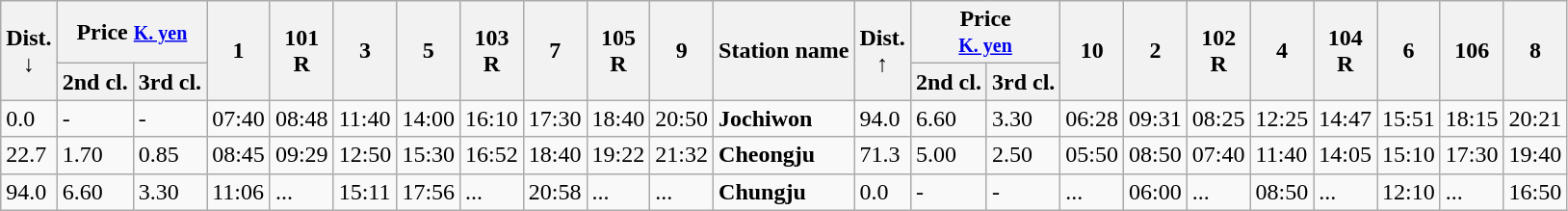<table class="wikitable">
<tr>
<th rowspan="2">Dist.<br>↓</th>
<th colspan="2">Price <small><a href='#'>K. yen</a></small></th>
<th rowspan="2">1</th>
<th rowspan="2">101<br>R</th>
<th rowspan="2">3</th>
<th rowspan="2">5</th>
<th rowspan="2">103<br>R</th>
<th rowspan="2">7</th>
<th rowspan="2">105<br>R</th>
<th rowspan="2">9</th>
<th rowspan="2">Station name</th>
<th rowspan="2">Dist.<br>↑</th>
<th colspan="2">Price<br><small><a href='#'>K. yen</a></small></th>
<th rowspan="2">10</th>
<th rowspan="2">2</th>
<th rowspan="2">102<br>R</th>
<th rowspan="2">4</th>
<th rowspan="2">104<br>R</th>
<th rowspan="2">6</th>
<th rowspan="2">106</th>
<th rowspan="2">8</th>
</tr>
<tr>
<th>2nd cl.</th>
<th>3rd cl.</th>
<th>2nd cl.</th>
<th>3rd cl.</th>
</tr>
<tr>
<td>0.0</td>
<td>-</td>
<td>-</td>
<td>07:40</td>
<td>08:48</td>
<td>11:40</td>
<td>14:00</td>
<td>16:10</td>
<td>17:30</td>
<td>18:40</td>
<td>20:50</td>
<td><strong>Jochiwon</strong></td>
<td>94.0</td>
<td>6.60</td>
<td>3.30</td>
<td>06:28</td>
<td>09:31</td>
<td>08:25</td>
<td>12:25</td>
<td>14:47</td>
<td>15:51</td>
<td>18:15</td>
<td>20:21</td>
</tr>
<tr>
<td>22.7</td>
<td>1.70</td>
<td>0.85</td>
<td>08:45</td>
<td>09:29</td>
<td>12:50</td>
<td>15:30</td>
<td>16:52</td>
<td>18:40</td>
<td>19:22</td>
<td>21:32</td>
<td><strong>Cheongju</strong></td>
<td>71.3</td>
<td>5.00</td>
<td>2.50</td>
<td>05:50</td>
<td>08:50</td>
<td>07:40</td>
<td>11:40</td>
<td>14:05</td>
<td>15:10</td>
<td>17:30</td>
<td>19:40</td>
</tr>
<tr>
<td>94.0</td>
<td>6.60</td>
<td>3.30</td>
<td>11:06</td>
<td>...</td>
<td>15:11</td>
<td>17:56</td>
<td>...</td>
<td>20:58</td>
<td>...</td>
<td>...</td>
<td><strong>Chungju</strong></td>
<td>0.0</td>
<td>-</td>
<td>-</td>
<td>...</td>
<td>06:00</td>
<td>...</td>
<td>08:50</td>
<td>...</td>
<td>12:10</td>
<td>...</td>
<td>16:50</td>
</tr>
</table>
